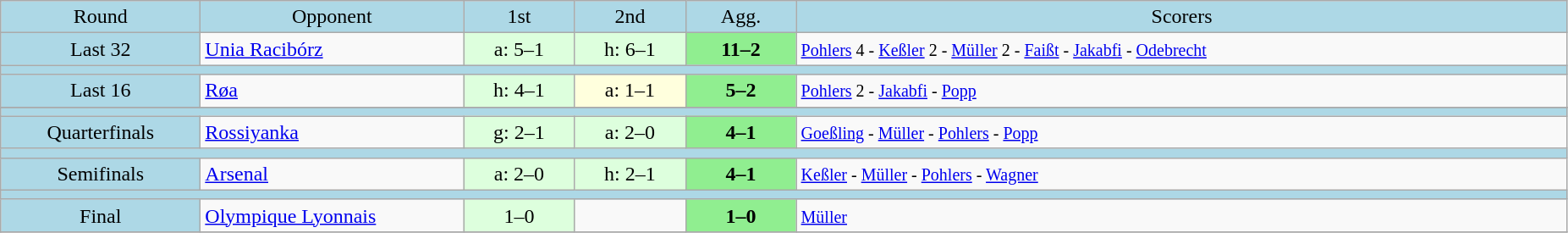<table class="wikitable" style="text-align:center">
<tr bgcolor=lightblue>
<td width=150px>Round</td>
<td width=200px>Opponent</td>
<td width=80px>1st</td>
<td width=80px>2nd</td>
<td width=80px>Agg.</td>
<td width=600px>Scorers</td>
</tr>
<tr>
<td bgcolor=lightblue>Last 32</td>
<td align=left> <a href='#'>Unia Racibórz</a></td>
<td bgcolor="#ddffdd">a: 5–1</td>
<td bgcolor="#ddffdd">h: 6–1</td>
<td bgcolor=lightgreen><strong>11–2</strong></td>
<td align=left><small><a href='#'>Pohlers</a> 4 - <a href='#'>Keßler</a> 2 - <a href='#'>Müller</a> 2 - <a href='#'>Faißt</a> - <a href='#'>Jakabfi</a> - <a href='#'>Odebrecht</a></small></td>
</tr>
<tr bgcolor=lightblue>
<td colspan=6></td>
</tr>
<tr>
<td bgcolor=lightblue>Last 16</td>
<td align=left> <a href='#'>Røa</a></td>
<td bgcolor="#ddffdd">h: 4–1</td>
<td bgcolor="#ffffdd">a: 1–1</td>
<td bgcolor=lightgreen><strong>5–2</strong></td>
<td align=left><small><a href='#'>Pohlers</a> 2 - <a href='#'>Jakabfi</a> - <a href='#'>Popp</a></small></td>
</tr>
<tr>
</tr>
<tr bgcolor=lightblue>
<td colspan=6></td>
</tr>
<tr>
<td bgcolor=lightblue>Quarterfinals</td>
<td align=left> <a href='#'>Rossiyanka</a></td>
<td bgcolor="#ddffdd">g: 2–1</td>
<td bgcolor="#ddffdd">a: 2–0</td>
<td bgcolor=lightgreen><strong>4–1</strong></td>
<td align=left><small><a href='#'>Goeßling</a> - <a href='#'>Müller</a> - <a href='#'>Pohlers</a> - <a href='#'>Popp</a></small></td>
</tr>
<tr bgcolor=lightblue>
<td colspan=6></td>
</tr>
<tr>
<td bgcolor=lightblue>Semifinals</td>
<td align=left> <a href='#'>Arsenal</a></td>
<td bgcolor="#ddffdd">a: 2–0</td>
<td bgcolor="#ddffdd">h: 2–1</td>
<td bgcolor=lightgreen><strong>4–1</strong></td>
<td align=left><small><a href='#'>Keßler</a> - <a href='#'>Müller</a> - <a href='#'>Pohlers</a> - <a href='#'>Wagner</a></small></td>
</tr>
<tr bgcolor=lightblue>
<td colspan=6></td>
</tr>
<tr>
<td bgcolor=lightblue>Final</td>
<td align=left> <a href='#'>Olympique Lyonnais</a></td>
<td bgcolor="#ddffdd">1–0</td>
<td></td>
<td bgcolor=lightgreen><strong>1–0</strong></td>
<td align=left><small><a href='#'>Müller</a></small></td>
</tr>
<tr>
</tr>
</table>
